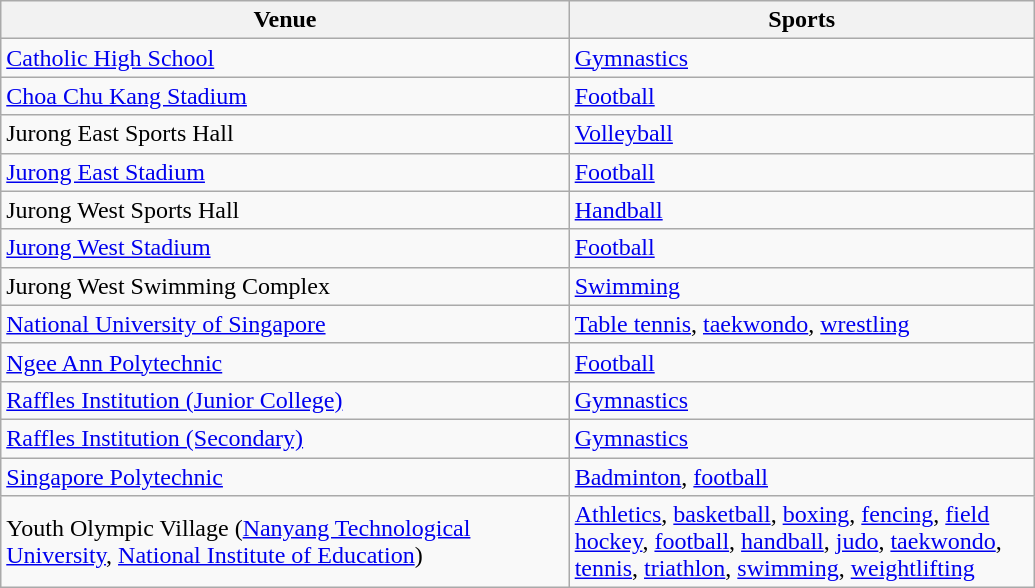<table class="wikitable sortable" width=690px>
<tr>
<th width=55%>Venue</th>
<th width=45%>Sports</th>
</tr>
<tr>
<td><a href='#'>Catholic High School</a></td>
<td><a href='#'>Gymnastics</a></td>
</tr>
<tr>
<td><a href='#'>Choa Chu Kang Stadium</a></td>
<td><a href='#'>Football</a></td>
</tr>
<tr>
<td>Jurong East Sports Hall</td>
<td><a href='#'>Volleyball</a></td>
</tr>
<tr>
<td><a href='#'>Jurong East Stadium</a></td>
<td><a href='#'>Football</a></td>
</tr>
<tr>
<td>Jurong West Sports Hall</td>
<td><a href='#'>Handball</a></td>
</tr>
<tr>
<td><a href='#'>Jurong West Stadium</a></td>
<td><a href='#'>Football</a></td>
</tr>
<tr>
<td>Jurong West Swimming Complex</td>
<td><a href='#'>Swimming</a></td>
</tr>
<tr>
<td><a href='#'>National University of Singapore</a></td>
<td><a href='#'>Table tennis</a>, <a href='#'>taekwondo</a>, <a href='#'>wrestling</a></td>
</tr>
<tr>
<td><a href='#'>Ngee Ann Polytechnic</a></td>
<td><a href='#'>Football</a></td>
</tr>
<tr>
<td><a href='#'>Raffles Institution (Junior College)</a></td>
<td><a href='#'>Gymnastics</a></td>
</tr>
<tr>
<td><a href='#'>Raffles Institution (Secondary)</a></td>
<td><a href='#'>Gymnastics</a></td>
</tr>
<tr>
<td><a href='#'>Singapore Polytechnic</a></td>
<td><a href='#'>Badminton</a>, <a href='#'>football</a></td>
</tr>
<tr>
<td>Youth Olympic Village (<a href='#'>Nanyang Technological University</a>, <a href='#'>National Institute of Education</a>)</td>
<td><a href='#'>Athletics</a>, <a href='#'>basketball</a>, <a href='#'>boxing</a>, <a href='#'>fencing</a>, <a href='#'>field hockey</a>, <a href='#'>football</a>, <a href='#'>handball</a>, <a href='#'>judo</a>, <a href='#'>taekwondo</a>, <a href='#'>tennis</a>, <a href='#'>triathlon</a>, <a href='#'>swimming</a>, <a href='#'>weightlifting</a></td>
</tr>
</table>
